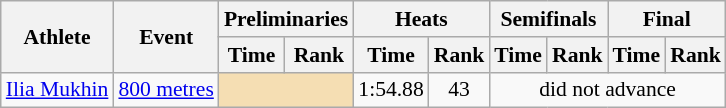<table class=wikitable style="font-size:90%;">
<tr>
<th rowspan="2">Athlete</th>
<th rowspan="2">Event</th>
<th colspan="2">Preliminaries</th>
<th colspan="2">Heats</th>
<th colspan="2">Semifinals</th>
<th colspan="2">Final</th>
</tr>
<tr>
<th>Time</th>
<th>Rank</th>
<th>Time</th>
<th>Rank</th>
<th>Time</th>
<th>Rank</th>
<th>Time</th>
<th>Rank</th>
</tr>
<tr style="border-top: single;">
<td><a href='#'>Ilia Mukhin</a></td>
<td><a href='#'>800 metres</a></td>
<td colspan= 2 bgcolor="wheat"></td>
<td align=center>1:54.88</td>
<td align=center>43</td>
<td align=center colspan=4>did not advance</td>
</tr>
</table>
